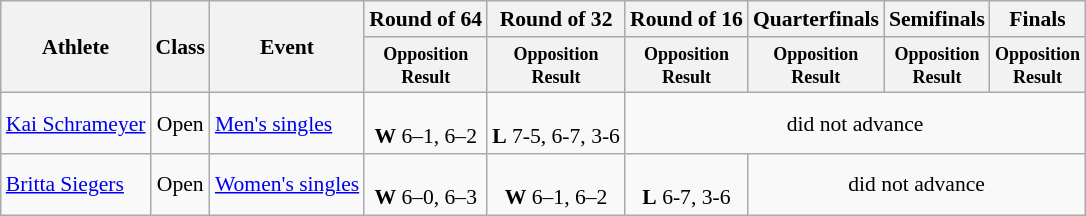<table class=wikitable style="font-size:90%">
<tr>
<th rowspan="2">Athlete</th>
<th rowspan="2">Class</th>
<th rowspan="2">Event</th>
<th>Round of 64</th>
<th>Round of 32</th>
<th>Round of 16</th>
<th>Quarterfinals</th>
<th>Semifinals</th>
<th>Finals</th>
</tr>
<tr>
<th style="line-height:1em"><small>Opposition<br>Result</small></th>
<th style="line-height:1em"><small>Opposition<br>Result</small></th>
<th style="line-height:1em"><small>Opposition<br>Result</small></th>
<th style="line-height:1em"><small>Opposition<br>Result</small></th>
<th style="line-height:1em"><small>Opposition<br>Result</small></th>
<th style="line-height:1em"><small>Opposition<br>Result</small></th>
</tr>
<tr>
<td><a href='#'>Kai Schrameyer</a></td>
<td style="text-align:center;">Open</td>
<td><a href='#'>Men's singles</a></td>
<td style="text-align:center;"><br><strong>W</strong> 6–1, 6–2</td>
<td style="text-align:center;"><br><strong>L</strong> 7-5, 6-7, 3-6</td>
<td style="text-align:center;" colspan="4">did not advance</td>
</tr>
<tr>
<td><a href='#'>Britta Siegers</a></td>
<td style="text-align:center;">Open</td>
<td><a href='#'>Women's singles</a></td>
<td style="text-align:center;"><br><strong>W</strong> 6–0, 6–3</td>
<td style="text-align:center;"><br><strong>W</strong> 6–1, 6–2</td>
<td style="text-align:center;"><br><strong>L</strong> 6-7, 3-6</td>
<td style="text-align:center;" colspan="3">did not advance</td>
</tr>
</table>
